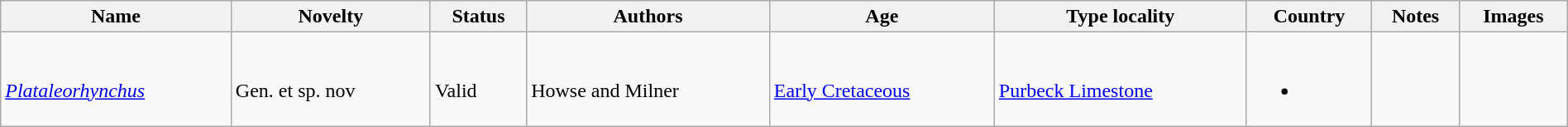<table class="wikitable sortable" align="center" width="100%">
<tr>
<th>Name</th>
<th>Novelty</th>
<th>Status</th>
<th>Authors</th>
<th>Age</th>
<th>Type locality</th>
<th>Country</th>
<th>Notes</th>
<th>Images</th>
</tr>
<tr>
<td><br><em><a href='#'>Plataleorhynchus</a></em></td>
<td><br>Gen. et sp. nov</td>
<td><br>Valid</td>
<td><br>Howse and Milner</td>
<td><br><a href='#'>Early Cretaceous</a></td>
<td><br><a href='#'>Purbeck Limestone</a></td>
<td><br><ul><li></li></ul></td>
<td></td>
<td></td>
</tr>
</table>
